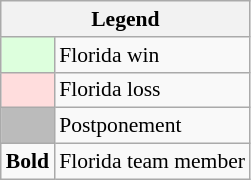<table class="wikitable" style="font-size:90%">
<tr>
<th colspan="2">Legend</th>
</tr>
<tr>
<td bgcolor="#ddffdd"> </td>
<td>Florida win</td>
</tr>
<tr>
<td bgcolor="#ffdddd"> </td>
<td>Florida loss</td>
</tr>
<tr>
<td bgcolor="#bbbbbb"> </td>
<td>Postponement</td>
</tr>
<tr>
<td><strong>Bold</strong></td>
<td>Florida team member</td>
</tr>
</table>
